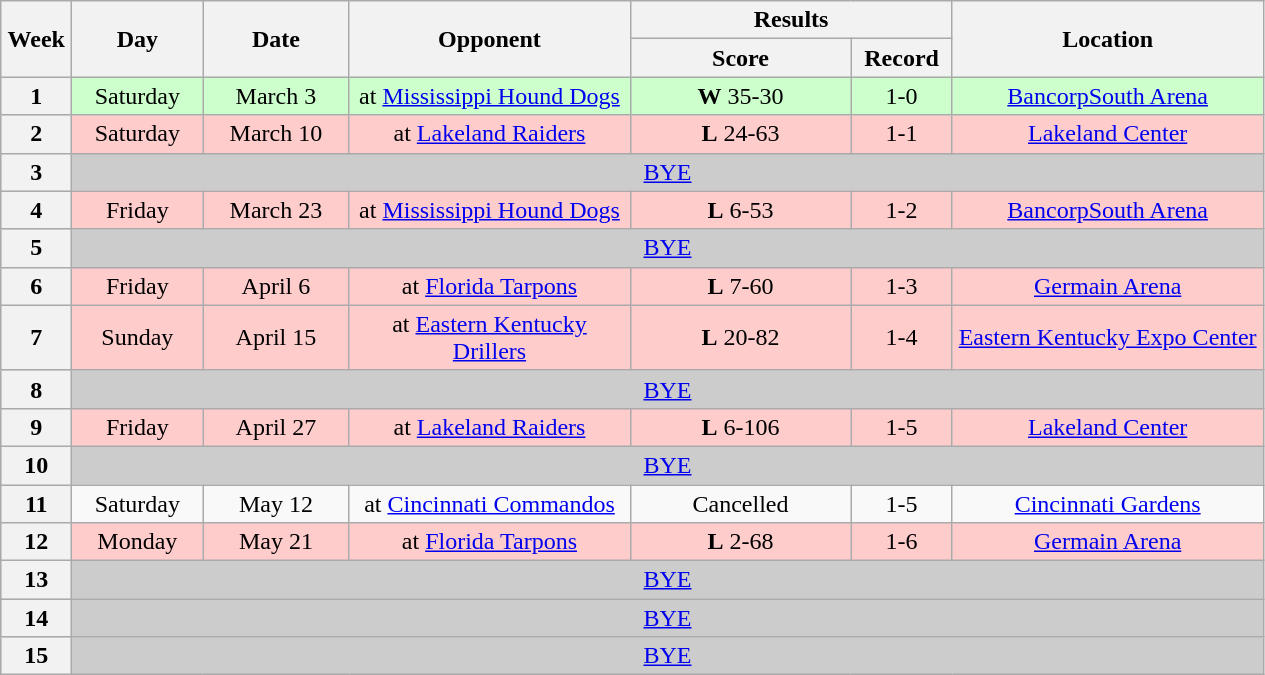<table class="wikitable">
<tr>
<th rowspan="2" width="40">Week</th>
<th rowspan="2" width="80">Day</th>
<th rowspan="2" width="90">Date</th>
<th rowspan="2" width="180">Opponent</th>
<th colspan="2" width="200">Results</th>
<th rowspan="2" width="200">Location</th>
</tr>
<tr>
<th width="140">Score</th>
<th width="60">Record</th>
</tr>
<tr align="center" bgcolor="#CCFFCC">
<th>1</th>
<td>Saturday</td>
<td>March 3</td>
<td>at <a href='#'>Mississippi Hound Dogs</a></td>
<td><strong>W</strong> 35-30</td>
<td>1-0</td>
<td><a href='#'>BancorpSouth Arena</a></td>
</tr>
<tr align="center" bgcolor="#FFCCCC">
<th>2</th>
<td>Saturday</td>
<td>March 10</td>
<td>at <a href='#'>Lakeland Raiders</a></td>
<td><strong>L</strong> 24-63</td>
<td>1-1</td>
<td><a href='#'>Lakeland Center</a></td>
</tr>
<tr align="center" bgcolor="#CCCCCC">
<th>3</th>
<td colSpan=6><a href='#'>BYE</a></td>
</tr>
<tr align="center" bgcolor="#FFCCCC">
<th>4</th>
<td>Friday</td>
<td>March 23</td>
<td>at <a href='#'>Mississippi Hound Dogs</a></td>
<td><strong>L</strong> 6-53</td>
<td>1-2</td>
<td><a href='#'>BancorpSouth Arena</a></td>
</tr>
<tr align="center" bgcolor="#CCCCCC">
<th>5</th>
<td colSpan=6><a href='#'>BYE</a></td>
</tr>
<tr align="center" bgcolor="#FFCCCC">
<th>6</th>
<td>Friday</td>
<td>April 6</td>
<td>at <a href='#'>Florida Tarpons</a></td>
<td><strong>L</strong> 7-60</td>
<td>1-3</td>
<td><a href='#'>Germain Arena</a></td>
</tr>
<tr align="center" bgcolor="#FFCCCC">
<th>7</th>
<td>Sunday</td>
<td>April 15</td>
<td>at <a href='#'>Eastern Kentucky Drillers</a></td>
<td><strong>L</strong> 20-82</td>
<td>1-4</td>
<td><a href='#'>Eastern Kentucky Expo Center</a></td>
</tr>
<tr align="center" bgcolor="#CCCCCC">
<th>8</th>
<td colSpan=6><a href='#'>BYE</a></td>
</tr>
<tr align="center" bgcolor="#FFCCCC">
<th>9</th>
<td>Friday</td>
<td>April 27</td>
<td>at <a href='#'>Lakeland Raiders</a></td>
<td><strong>L</strong> 6-106</td>
<td>1-5</td>
<td><a href='#'>Lakeland Center</a></td>
</tr>
<tr align="center" bgcolor="#CCCCCC">
<th>10</th>
<td colSpan=6><a href='#'>BYE</a></td>
</tr>
<tr align="center">
<th>11</th>
<td>Saturday</td>
<td>May 12</td>
<td>at <a href='#'>Cincinnati Commandos</a></td>
<td>Cancelled</td>
<td>1-5</td>
<td><a href='#'>Cincinnati Gardens</a></td>
</tr>
<tr align="center" bgcolor="#FFCCCC">
<th>12</th>
<td>Monday</td>
<td>May 21</td>
<td>at <a href='#'>Florida Tarpons</a></td>
<td><strong>L</strong> 2-68</td>
<td>1-6</td>
<td><a href='#'>Germain Arena</a></td>
</tr>
<tr align="center" bgcolor="#CCCCCC">
<th>13</th>
<td colSpan=6><a href='#'>BYE</a></td>
</tr>
<tr align="center" bgcolor="#CCCCCC">
<th>14</th>
<td colSpan=6><a href='#'>BYE</a></td>
</tr>
<tr align="center" bgcolor="#CCCCCC">
<th>15</th>
<td colSpan=6><a href='#'>BYE</a></td>
</tr>
</table>
